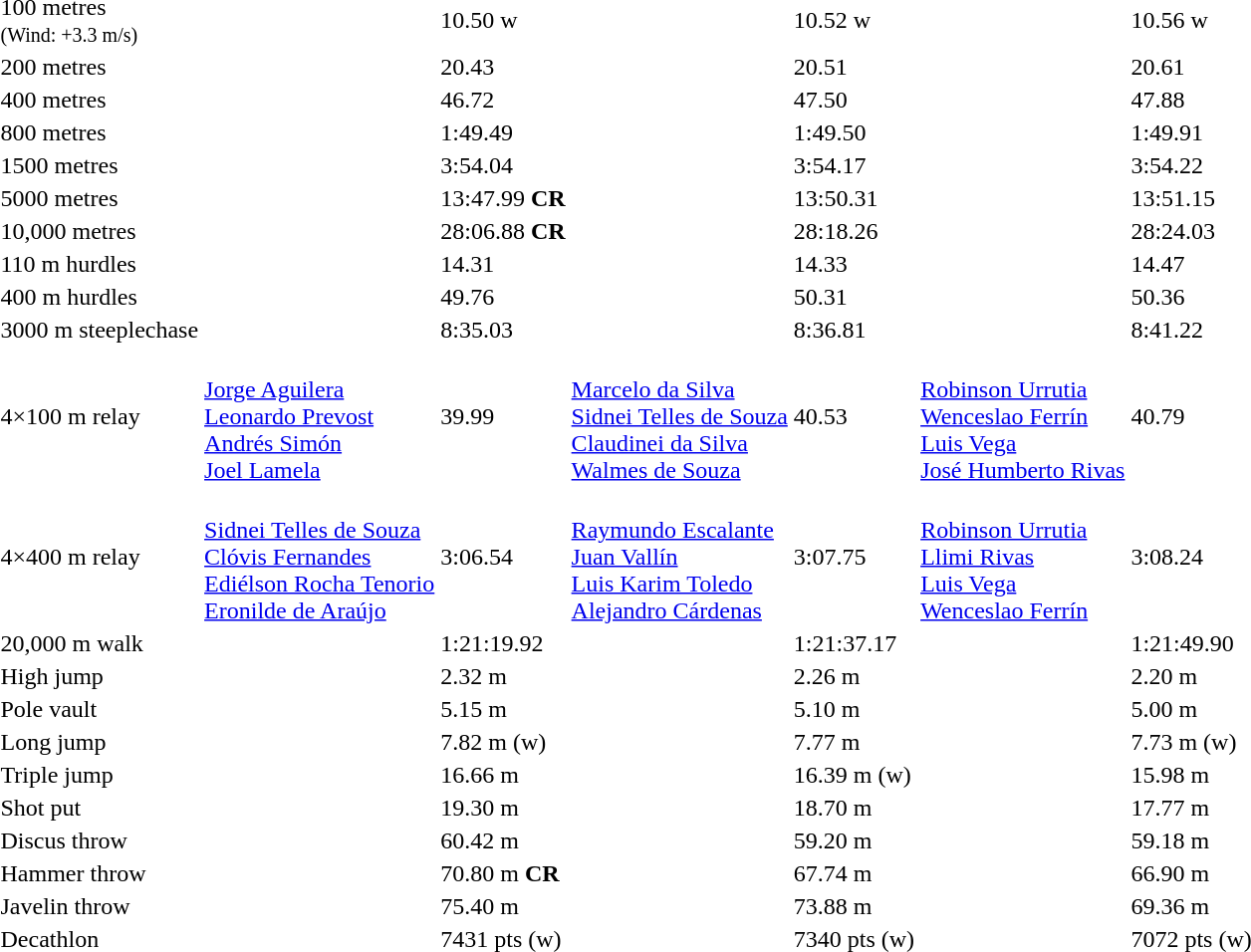<table>
<tr>
<td>100 metres<br><small>(Wind: +3.3 m/s)</small></td>
<td></td>
<td>10.50 w</td>
<td></td>
<td>10.52 w</td>
<td></td>
<td>10.56 w</td>
</tr>
<tr>
<td>200 metres</td>
<td></td>
<td>20.43</td>
<td></td>
<td>20.51</td>
<td></td>
<td>20.61</td>
</tr>
<tr>
<td>400 metres</td>
<td></td>
<td>46.72</td>
<td></td>
<td>47.50</td>
<td></td>
<td>47.88</td>
</tr>
<tr>
<td>800 metres</td>
<td></td>
<td>1:49.49</td>
<td></td>
<td>1:49.50</td>
<td></td>
<td>1:49.91</td>
</tr>
<tr>
<td>1500 metres</td>
<td></td>
<td>3:54.04</td>
<td></td>
<td>3:54.17</td>
<td></td>
<td>3:54.22</td>
</tr>
<tr>
<td>5000 metres</td>
<td></td>
<td>13:47.99 <strong>CR</strong></td>
<td></td>
<td>13:50.31</td>
<td></td>
<td>13:51.15</td>
</tr>
<tr>
<td>10,000 metres</td>
<td></td>
<td>28:06.88 <strong>CR</strong></td>
<td></td>
<td>28:18.26</td>
<td></td>
<td>28:24.03</td>
</tr>
<tr>
<td>110 m hurdles</td>
<td></td>
<td>14.31</td>
<td></td>
<td>14.33</td>
<td></td>
<td>14.47</td>
</tr>
<tr>
<td>400 m hurdles</td>
<td></td>
<td>49.76</td>
<td></td>
<td>50.31</td>
<td></td>
<td>50.36</td>
</tr>
<tr>
<td>3000 m steeplechase</td>
<td></td>
<td>8:35.03</td>
<td></td>
<td>8:36.81</td>
<td></td>
<td>8:41.22</td>
</tr>
<tr>
<td>4×100 m relay</td>
<td><br><a href='#'>Jorge Aguilera</a><br><a href='#'>Leonardo Prevost</a><br><a href='#'>Andrés Simón</a><br><a href='#'>Joel Lamela</a></td>
<td>39.99</td>
<td><br><a href='#'>Marcelo da Silva</a><br><a href='#'>Sidnei Telles de Souza</a><br><a href='#'>Claudinei da Silva</a><br><a href='#'>Walmes de Souza</a></td>
<td>40.53</td>
<td><br><a href='#'>Robinson Urrutia</a><br><a href='#'>Wenceslao Ferrín</a><br><a href='#'>Luis Vega</a><br><a href='#'>José Humberto Rivas</a></td>
<td>40.79</td>
</tr>
<tr>
<td>4×400 m relay</td>
<td><br><a href='#'>Sidnei Telles de Souza</a><br><a href='#'>Clóvis Fernandes</a><br><a href='#'>Ediélson Rocha Tenorio</a><br><a href='#'>Eronilde de Araújo</a></td>
<td>3:06.54</td>
<td><br><a href='#'>Raymundo Escalante</a><br><a href='#'>Juan Vallín</a><br><a href='#'>Luis Karim Toledo</a><br><a href='#'>Alejandro Cárdenas</a></td>
<td>3:07.75</td>
<td><br><a href='#'>Robinson Urrutia</a><br><a href='#'>Llimi Rivas</a><br><a href='#'>Luis Vega</a><br><a href='#'>Wenceslao Ferrín</a></td>
<td>3:08.24</td>
</tr>
<tr>
<td>20,000 m walk</td>
<td></td>
<td>1:21:19.92</td>
<td></td>
<td>1:21:37.17</td>
<td></td>
<td>1:21:49.90</td>
</tr>
<tr>
<td>High jump</td>
<td></td>
<td>2.32 m</td>
<td></td>
<td>2.26 m</td>
<td></td>
<td>2.20 m</td>
</tr>
<tr>
<td>Pole vault</td>
<td></td>
<td>5.15 m</td>
<td></td>
<td>5.10 m</td>
<td></td>
<td>5.00 m</td>
</tr>
<tr>
<td>Long jump</td>
<td></td>
<td>7.82 m (w)</td>
<td></td>
<td>7.77 m</td>
<td></td>
<td>7.73 m (w)</td>
</tr>
<tr>
<td>Triple jump</td>
<td></td>
<td>16.66 m</td>
<td></td>
<td>16.39 m (w)</td>
<td></td>
<td>15.98 m</td>
</tr>
<tr>
<td>Shot put</td>
<td></td>
<td>19.30 m</td>
<td></td>
<td>18.70 m</td>
<td></td>
<td>17.77 m</td>
</tr>
<tr>
<td>Discus throw</td>
<td></td>
<td>60.42 m</td>
<td></td>
<td>59.20 m</td>
<td></td>
<td>59.18 m</td>
</tr>
<tr>
<td>Hammer throw</td>
<td></td>
<td>70.80 m <strong>CR</strong></td>
<td></td>
<td>67.74 m</td>
<td></td>
<td>66.90 m</td>
</tr>
<tr>
<td>Javelin throw</td>
<td></td>
<td>75.40 m</td>
<td></td>
<td>73.88 m</td>
<td></td>
<td>69.36 m</td>
</tr>
<tr>
<td>Decathlon</td>
<td></td>
<td>7431 pts (w)</td>
<td></td>
<td>7340 pts (w)</td>
<td></td>
<td>7072 pts (w)</td>
</tr>
</table>
